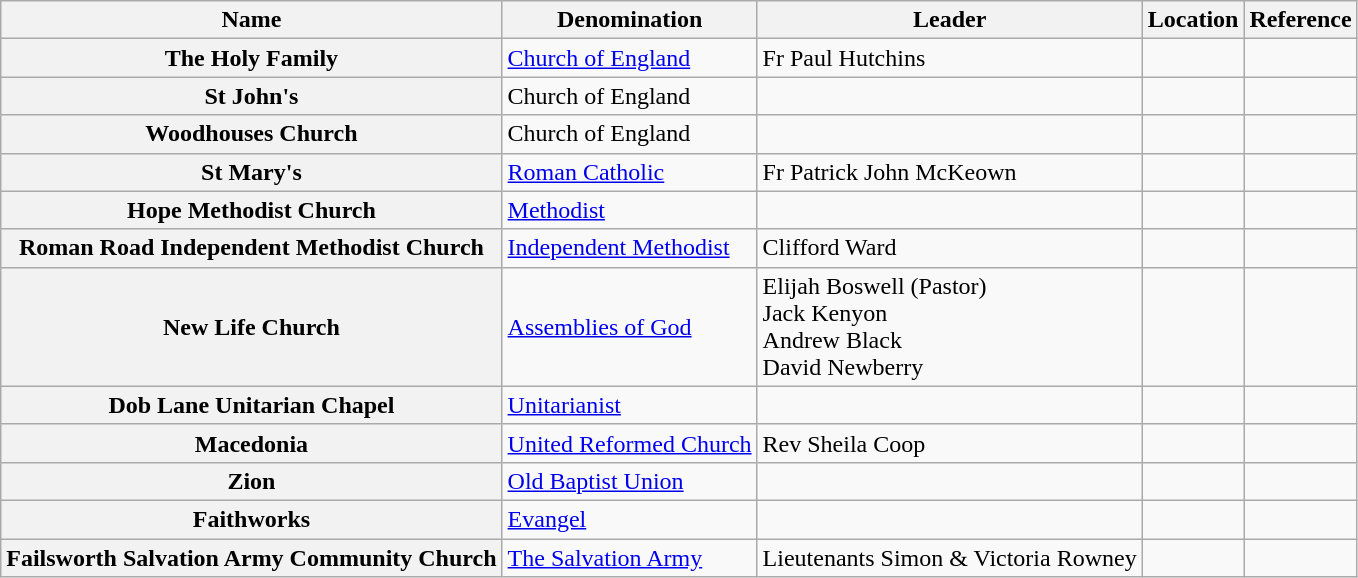<table class="wikitable">
<tr>
<th>Name</th>
<th>Denomination</th>
<th>Leader</th>
<th>Location</th>
<th>Reference</th>
</tr>
<tr>
<th>The Holy Family</th>
<td><a href='#'>Church of England</a></td>
<td>Fr Paul Hutchins</td>
<td><em></em></td>
<td></td>
</tr>
<tr>
<th>St John's</th>
<td>Church of England</td>
<td></td>
<td><em></em></td>
<td></td>
</tr>
<tr>
<th>Woodhouses Church</th>
<td>Church of England</td>
<td></td>
<td><em></em></td>
<td></td>
</tr>
<tr>
<th>St Mary's</th>
<td><a href='#'>Roman Catholic</a></td>
<td>Fr Patrick John McKeown</td>
<td><em></em></td>
<td><br></td>
</tr>
<tr>
<th>Hope Methodist Church</th>
<td><a href='#'>Methodist</a></td>
<td></td>
<td><em></em></td>
<td></td>
</tr>
<tr>
<th>Roman Road Independent Methodist Church</th>
<td><a href='#'>Independent Methodist</a></td>
<td>Clifford Ward</td>
<td><em></em></td>
<td></td>
</tr>
<tr>
<th>New Life Church</th>
<td><a href='#'>Assemblies of God</a></td>
<td>Elijah Boswell (Pastor) <br> Jack Kenyon <br> Andrew Black <br> David Newberry</td>
<td><em></em></td>
<td></td>
</tr>
<tr>
<th>Dob Lane Unitarian Chapel</th>
<td><a href='#'>Unitarianist</a></td>
<td></td>
<td><em></em></td>
<td></td>
</tr>
<tr>
<th>Macedonia</th>
<td><a href='#'>United Reformed Church</a></td>
<td>Rev Sheila Coop</td>
<td><em></em></td>
<td></td>
</tr>
<tr>
<th>Zion</th>
<td><a href='#'>Old Baptist Union</a></td>
<td></td>
<td><em></em></td>
<td></td>
</tr>
<tr>
<th>Faithworks</th>
<td><a href='#'>Evangel</a></td>
<td></td>
<td><em></em></td>
<td></td>
</tr>
<tr>
<th>Failsworth Salvation Army Community Church</th>
<td><a href='#'>The Salvation Army</a></td>
<td>Lieutenants Simon & Victoria Rowney</td>
<td><em></em></td>
<td></td>
</tr>
</table>
